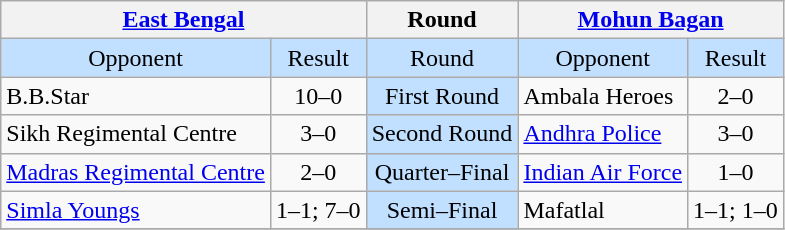<table class="wikitable" style="text-align:center">
<tr>
<th colspan="2"><a href='#'>East Bengal</a></th>
<th>Round</th>
<th colspan="2"><a href='#'>Mohun Bagan</a></th>
</tr>
<tr style="background:#C1E0FF">
<td>Opponent</td>
<td colspan="1">Result</td>
<td>Round</td>
<td>Opponent</td>
<td colspan="1">Result</td>
</tr>
<tr>
<td style="text-align:left">B.B.Star</td>
<td colspan="1">10–0</td>
<td style="background:#C1E0FF">First Round</td>
<td style="text-align:left">Ambala Heroes</td>
<td colspan="1">2–0</td>
</tr>
<tr>
<td style="text-align:left">Sikh Regimental Centre</td>
<td colspan="1">3–0</td>
<td style="background:#C1E0FF">Second Round</td>
<td style="text-align:left"><a href='#'>Andhra Police</a></td>
<td colspan="1">3–0</td>
</tr>
<tr>
<td style="text-align:left"><a href='#'>Madras Regimental Centre</a></td>
<td colspan="1">2–0</td>
<td style="background:#C1E0FF">Quarter–Final</td>
<td style="text-align:left"><a href='#'>Indian Air Force</a></td>
<td colspan="1">1–0</td>
</tr>
<tr>
<td style="text-align:left"><a href='#'>Simla Youngs</a></td>
<td colspan="1">1–1; 7–0</td>
<td style="background:#C1E0FF">Semi–Final</td>
<td style="text-align:left">Mafatlal</td>
<td colspan="1">1–1; 1–0</td>
</tr>
<tr>
</tr>
</table>
